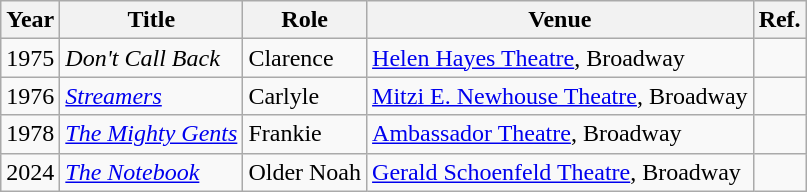<table class="wikitable">
<tr>
<th>Year</th>
<th>Title</th>
<th>Role</th>
<th>Venue</th>
<th class=unsortable>Ref.</th>
</tr>
<tr>
<td>1975</td>
<td><em>Don't Call Back</em></td>
<td>Clarence</td>
<td><a href='#'>Helen Hayes Theatre</a>, Broadway</td>
<td></td>
</tr>
<tr>
<td>1976</td>
<td><em><a href='#'>Streamers</a></em></td>
<td>Carlyle</td>
<td><a href='#'>Mitzi E. Newhouse Theatre</a>, Broadway</td>
<td></td>
</tr>
<tr>
<td>1978</td>
<td><em><a href='#'>The Mighty Gents</a></em></td>
<td>Frankie</td>
<td><a href='#'>Ambassador Theatre</a>, Broadway</td>
<td></td>
</tr>
<tr>
<td>2024</td>
<td><em><a href='#'>The Notebook</a></em></td>
<td>Older Noah</td>
<td><a href='#'>Gerald Schoenfeld Theatre</a>, Broadway</td>
<td></td>
</tr>
</table>
